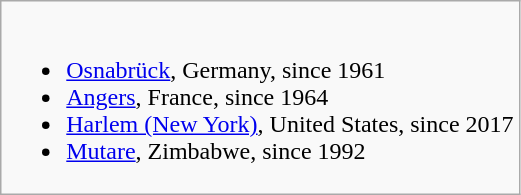<table class="wikitable">
<tr valign="top">
<td><br><ul><li> <a href='#'>Osnabrück</a>, Germany, since 1961</li><li> <a href='#'>Angers</a>, France, since 1964</li><li> <a href='#'>Harlem (New York)</a>, United States, since 2017</li><li> <a href='#'>Mutare</a>, Zimbabwe, since 1992</li></ul></td>
</tr>
</table>
